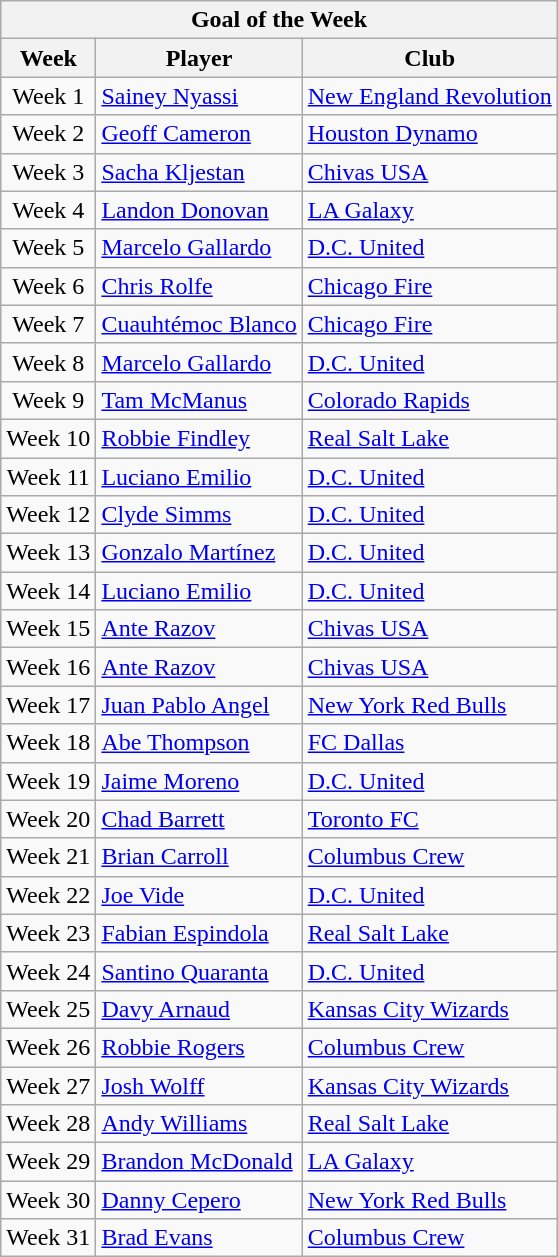<table class="wikitable collapsible collapsed">
<tr>
<th colspan="3">Goal of the Week</th>
</tr>
<tr>
<th>Week</th>
<th>Player</th>
<th>Club</th>
</tr>
<tr>
<td align=center>Week 1</td>
<td> <a href='#'>Sainey Nyassi</a></td>
<td><a href='#'>New England Revolution</a></td>
</tr>
<tr>
<td align=center>Week 2</td>
<td> <a href='#'>Geoff Cameron</a></td>
<td><a href='#'>Houston Dynamo</a></td>
</tr>
<tr>
<td align=center>Week 3</td>
<td> <a href='#'>Sacha Kljestan</a></td>
<td><a href='#'>Chivas USA</a></td>
</tr>
<tr>
<td align=center>Week 4</td>
<td> <a href='#'>Landon Donovan</a></td>
<td><a href='#'>LA Galaxy</a></td>
</tr>
<tr>
<td align=center>Week 5</td>
<td> <a href='#'>Marcelo Gallardo</a></td>
<td><a href='#'>D.C. United</a></td>
</tr>
<tr>
<td align=center>Week 6</td>
<td> <a href='#'>Chris Rolfe</a></td>
<td><a href='#'>Chicago Fire</a></td>
</tr>
<tr>
<td align=center>Week 7</td>
<td> <a href='#'>Cuauhtémoc Blanco</a></td>
<td><a href='#'>Chicago Fire</a></td>
</tr>
<tr>
<td align=center>Week 8</td>
<td> <a href='#'>Marcelo Gallardo</a></td>
<td><a href='#'>D.C. United</a></td>
</tr>
<tr>
<td align=center>Week 9</td>
<td> <a href='#'>Tam McManus</a></td>
<td><a href='#'>Colorado Rapids</a></td>
</tr>
<tr>
<td align=center>Week 10</td>
<td> <a href='#'>Robbie Findley</a></td>
<td><a href='#'>Real Salt Lake</a></td>
</tr>
<tr>
<td align=center>Week 11</td>
<td> <a href='#'>Luciano Emilio</a></td>
<td><a href='#'>D.C. United</a></td>
</tr>
<tr>
<td align=center>Week 12</td>
<td> <a href='#'>Clyde Simms</a></td>
<td><a href='#'>D.C. United</a></td>
</tr>
<tr>
<td align=center>Week 13</td>
<td> <a href='#'>Gonzalo Martínez</a></td>
<td><a href='#'>D.C. United</a></td>
</tr>
<tr>
<td align=center>Week 14</td>
<td> <a href='#'>Luciano Emilio</a></td>
<td><a href='#'>D.C. United</a></td>
</tr>
<tr>
<td align=center>Week 15</td>
<td> <a href='#'>Ante Razov</a></td>
<td><a href='#'>Chivas USA</a></td>
</tr>
<tr>
<td align=center>Week 16</td>
<td> <a href='#'>Ante Razov</a></td>
<td><a href='#'>Chivas USA</a></td>
</tr>
<tr>
<td align=center>Week 17</td>
<td> <a href='#'>Juan Pablo Angel</a></td>
<td><a href='#'>New York Red Bulls</a></td>
</tr>
<tr>
<td align=center>Week 18</td>
<td> <a href='#'>Abe Thompson</a></td>
<td><a href='#'>FC Dallas</a></td>
</tr>
<tr>
<td align=center>Week 19</td>
<td> <a href='#'>Jaime Moreno</a></td>
<td><a href='#'>D.C. United</a></td>
</tr>
<tr>
<td align=center>Week 20</td>
<td> <a href='#'>Chad Barrett</a></td>
<td><a href='#'>Toronto FC</a></td>
</tr>
<tr>
<td align=center>Week 21</td>
<td> <a href='#'>Brian Carroll</a></td>
<td><a href='#'>Columbus Crew</a></td>
</tr>
<tr>
<td align=center>Week 22</td>
<td> <a href='#'>Joe Vide</a></td>
<td><a href='#'>D.C. United</a></td>
</tr>
<tr>
<td align=center>Week 23</td>
<td> <a href='#'>Fabian Espindola</a></td>
<td><a href='#'>Real Salt Lake</a></td>
</tr>
<tr>
<td align=center>Week 24</td>
<td> <a href='#'>Santino Quaranta</a></td>
<td><a href='#'>D.C. United</a></td>
</tr>
<tr>
<td align=center>Week 25</td>
<td> <a href='#'>Davy Arnaud</a></td>
<td><a href='#'>Kansas City Wizards</a></td>
</tr>
<tr>
<td align=center>Week 26</td>
<td> <a href='#'>Robbie Rogers</a></td>
<td><a href='#'>Columbus Crew</a></td>
</tr>
<tr>
<td align=center>Week 27</td>
<td> <a href='#'>Josh Wolff</a></td>
<td><a href='#'>Kansas City Wizards</a></td>
</tr>
<tr>
<td align=center>Week 28</td>
<td> <a href='#'>Andy Williams</a></td>
<td><a href='#'>Real Salt Lake</a></td>
</tr>
<tr>
<td align=center>Week 29</td>
<td> <a href='#'>Brandon McDonald</a></td>
<td><a href='#'>LA Galaxy</a></td>
</tr>
<tr>
<td align=center>Week 30</td>
<td> <a href='#'>Danny Cepero</a></td>
<td><a href='#'>New York Red Bulls</a></td>
</tr>
<tr>
<td align=center>Week 31</td>
<td> <a href='#'>Brad Evans</a></td>
<td><a href='#'>Columbus Crew</a></td>
</tr>
</table>
